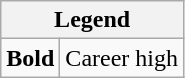<table class="wikitable mw-collapsible mw-collapsed">
<tr>
<th colspan="2">Legend</th>
</tr>
<tr>
<td><strong>Bold</strong></td>
<td>Career high</td>
</tr>
</table>
